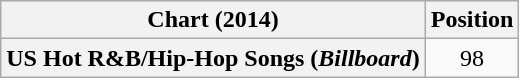<table class="wikitable plainrowheaders" style="text-align:center">
<tr>
<th scope="col">Chart (2014)</th>
<th scope="col">Position</th>
</tr>
<tr>
<th scope="row">US Hot R&B/Hip-Hop Songs (<em>Billboard</em>)</th>
<td>98</td>
</tr>
</table>
